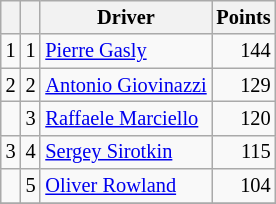<table class="wikitable" style="font-size: 85%;">
<tr>
<th></th>
<th></th>
<th>Driver</th>
<th>Points</th>
</tr>
<tr>
<td align="left"> 1</td>
<td align="center">1</td>
<td> <a href='#'>Pierre Gasly</a></td>
<td align="right">144</td>
</tr>
<tr>
<td align="left"> 2</td>
<td align="center">2</td>
<td> <a href='#'>Antonio Giovinazzi</a></td>
<td align="right">129</td>
</tr>
<tr>
<td align="left"></td>
<td align="center">3</td>
<td> <a href='#'>Raffaele Marciello</a></td>
<td align="right">120</td>
</tr>
<tr>
<td align="left"> 3</td>
<td align="center">4</td>
<td> <a href='#'>Sergey Sirotkin</a></td>
<td align="right">115</td>
</tr>
<tr>
<td align="left"></td>
<td align="center">5</td>
<td> <a href='#'>Oliver Rowland</a></td>
<td align="right">104</td>
</tr>
<tr>
</tr>
</table>
